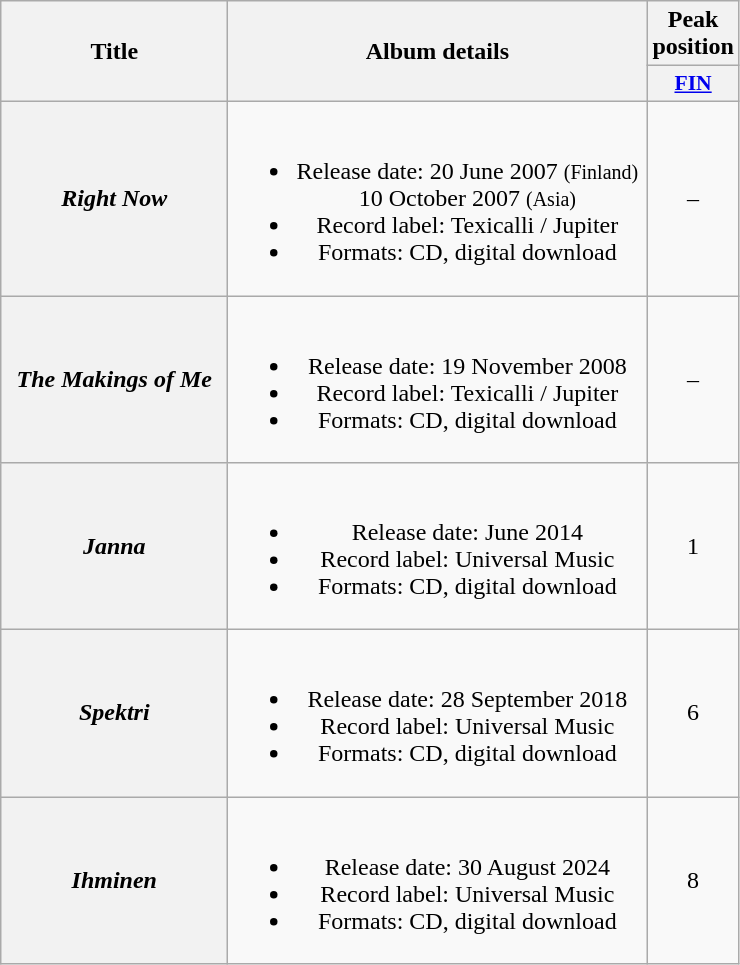<table class="wikitable plainrowheaders" style="text-align:center;">
<tr>
<th scope="col" rowspan="2" style="width:9em;">Title</th>
<th scope="col" rowspan="2" style="width:17em;">Album details</th>
<th scope="col">Peak position</th>
</tr>
<tr>
<th scope="col" style="width:3em;font-size:90%;"><a href='#'>FIN</a><br></th>
</tr>
<tr>
<th scope="row"><em>Right Now</em></th>
<td><br><ul><li>Release date: 20 June 2007 <small>(Finland)</small><br>10 October 2007 <small>(Asia)</small></li><li>Record label: Texicalli / Jupiter</li><li>Formats: CD, digital download</li></ul></td>
<td>–</td>
</tr>
<tr>
<th scope="row"><em>The Makings of Me</em></th>
<td><br><ul><li>Release date: 19 November 2008</li><li>Record label: Texicalli / Jupiter</li><li>Formats: CD, digital download</li></ul></td>
<td>–</td>
</tr>
<tr>
<th scope="row"><em>Janna</em></th>
<td><br><ul><li>Release date: June 2014</li><li>Record label: Universal Music</li><li>Formats: CD, digital download</li></ul></td>
<td>1</td>
</tr>
<tr>
<th scope="row"><em>Spektri</em></th>
<td><br><ul><li>Release date: 28 September 2018</li><li>Record label: Universal Music</li><li>Formats: CD, digital download</li></ul></td>
<td>6<br></td>
</tr>
<tr>
<th scope="row"><em>Ihminen</em></th>
<td><br><ul><li>Release date: 30 August 2024</li><li>Record label: Universal Music</li><li>Formats: CD, digital download</li></ul></td>
<td>8<br></td>
</tr>
</table>
